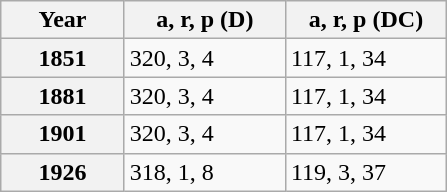<table class="wikitable" style="margin:0 0 0 3em; border:1px solid darkgrey;">
<tr>
<th style="width:75px;">Year</th>
<th style="width:100px;">a, r, p (D)</th>
<th style="width:100px;">a, r, p (DC)</th>
</tr>
<tr>
<th>1851</th>
<td>320, 3, 4 </td>
<td>117, 1, 34 </td>
</tr>
<tr>
<th>1881</th>
<td>320, 3, 4 </td>
<td>117, 1, 34 </td>
</tr>
<tr>
<th>1901</th>
<td>320, 3, 4 </td>
<td>117, 1, 34 </td>
</tr>
<tr>
<th>1926</th>
<td>318, 1, 8 </td>
<td>119, 3, 37 </td>
</tr>
</table>
